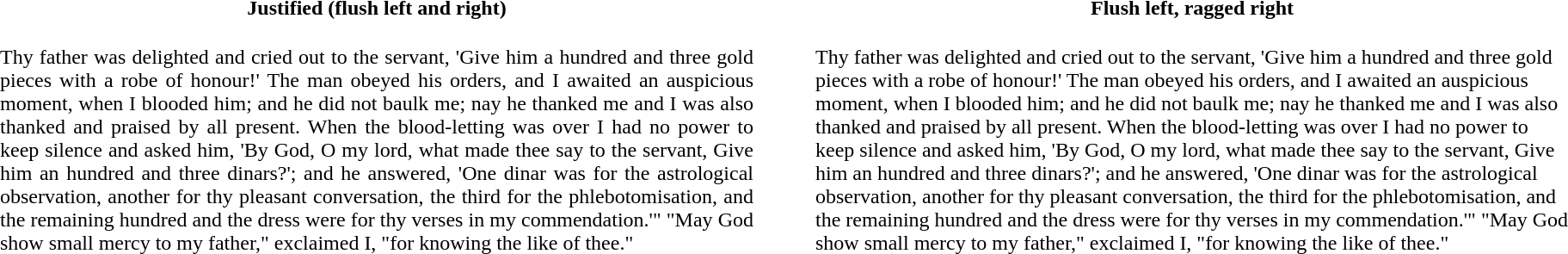<table cellpadding=20 cellspacing=0>
<tr>
<th width="50%">Justified (flush left and right)</th>
<th>Flush left, ragged right</th>
</tr>
<tr>
<td style="padding: 0 1.5em; text-align: justify;">Thy father was delighted and cried out to the servant, 'Give him a hundred and three gold pieces with a robe of honour!' The man obeyed his orders, and I awaited an auspicious moment, when I blooded him; and he did not baulk me; nay he thanked me and I was also thanked and praised by all present. When the blood-letting was over I had no power to keep silence and asked him, 'By God, O my lord, what made thee say to the servant, Give him an hundred and three dinars?'; and he answered, 'One dinar was for the astrological observation, another for thy pleasant conversation, the third for the phlebotomisation, and the remaining hundred and the dress were for thy verses in my commendation.'" "May God show small mercy to my father," exclaimed I, "for knowing the like of thee."</td>
<td style="padding: 0 1.5em; text-align: left;">Thy father was delighted and cried out to the servant, 'Give him a hundred and three gold pieces with a robe of honour!' The man obeyed his orders, and I awaited an auspicious moment, when I blooded him; and he did not baulk me; nay he thanked me and I was also thanked and praised by all present. When the blood-letting was over I had no power to keep silence and asked him, 'By God, O my lord, what made thee say to the servant, Give him an hundred and three dinars?'; and he answered, 'One dinar was for the astrological observation, another for thy pleasant conversation, the third for the phlebotomisation, and the remaining hundred and the dress were for thy verses in my commendation.'" "May God show small mercy to my father," exclaimed I, "for knowing the like of thee."</td>
</tr>
</table>
